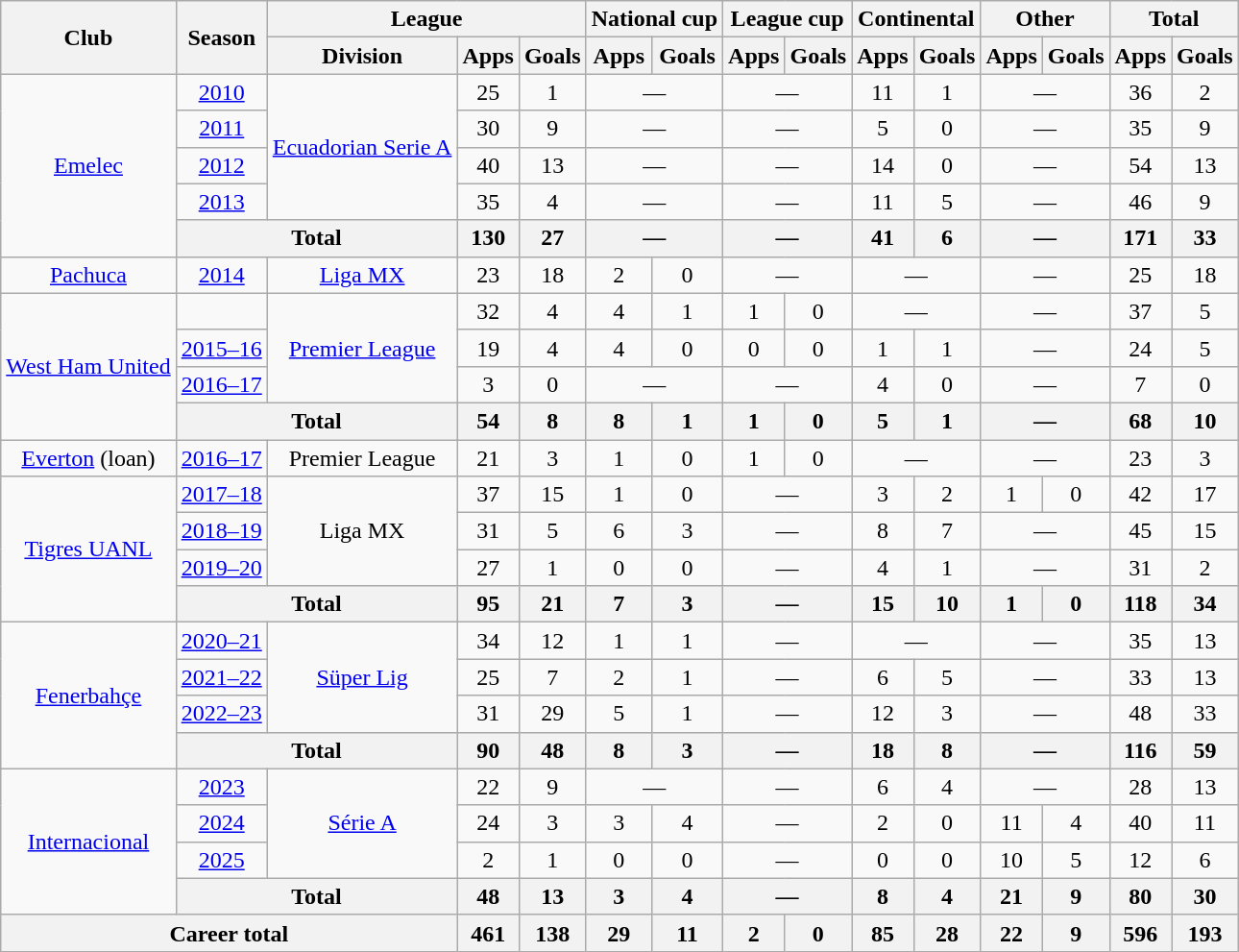<table class="wikitable" style="text-align: center;">
<tr>
<th rowspan="2">Club</th>
<th rowspan="2">Season</th>
<th colspan="3">League</th>
<th colspan="2">National cup</th>
<th colspan="2">League cup</th>
<th colspan="2">Continental</th>
<th colspan="2">Other</th>
<th colspan="2">Total</th>
</tr>
<tr>
<th>Division</th>
<th>Apps</th>
<th>Goals</th>
<th>Apps</th>
<th>Goals</th>
<th>Apps</th>
<th>Goals</th>
<th>Apps</th>
<th>Goals</th>
<th>Apps</th>
<th>Goals</th>
<th>Apps</th>
<th>Goals</th>
</tr>
<tr>
<td rowspan="5"><a href='#'>Emelec</a></td>
<td><a href='#'>2010</a></td>
<td rowspan="4"><a href='#'>Ecuadorian Serie A</a></td>
<td>25</td>
<td>1</td>
<td colspan="2">—</td>
<td colspan="2">—</td>
<td>11</td>
<td>1</td>
<td colspan="2">—</td>
<td>36</td>
<td>2</td>
</tr>
<tr>
<td><a href='#'>2011</a></td>
<td>30</td>
<td>9</td>
<td colspan="2">—</td>
<td colspan="2">—</td>
<td>5</td>
<td>0</td>
<td colspan="2">—</td>
<td>35</td>
<td>9</td>
</tr>
<tr>
<td><a href='#'>2012</a></td>
<td>40</td>
<td>13</td>
<td colspan="2">—</td>
<td colspan="2">—</td>
<td>14</td>
<td>0</td>
<td colspan="2">—</td>
<td>54</td>
<td>13</td>
</tr>
<tr>
<td><a href='#'>2013</a></td>
<td>35</td>
<td>4</td>
<td colspan="2">—</td>
<td colspan="2">—</td>
<td>11</td>
<td>5</td>
<td colspan="2">—</td>
<td>46</td>
<td>9</td>
</tr>
<tr>
<th colspan="2">Total</th>
<th>130</th>
<th>27</th>
<th colspan="2">—</th>
<th colspan="2">—</th>
<th>41</th>
<th>6</th>
<th colspan="2">—</th>
<th>171</th>
<th>33</th>
</tr>
<tr>
<td><a href='#'>Pachuca</a></td>
<td><a href='#'>2014</a></td>
<td><a href='#'>Liga MX</a></td>
<td>23</td>
<td>18</td>
<td>2</td>
<td>0</td>
<td colspan="2">—</td>
<td colspan="2">—</td>
<td colspan="2">—</td>
<td>25</td>
<td>18</td>
</tr>
<tr>
<td rowspan="4"><a href='#'>West Ham United</a></td>
<td></td>
<td rowspan="3"><a href='#'>Premier League</a></td>
<td>32</td>
<td>4</td>
<td>4</td>
<td>1</td>
<td>1</td>
<td>0</td>
<td colspan="2">—</td>
<td colspan="2">—</td>
<td>37</td>
<td>5</td>
</tr>
<tr>
<td><a href='#'>2015–16</a></td>
<td>19</td>
<td>4</td>
<td>4</td>
<td>0</td>
<td>0</td>
<td>0</td>
<td>1</td>
<td>1</td>
<td colspan="2">—</td>
<td>24</td>
<td>5</td>
</tr>
<tr>
<td><a href='#'>2016–17</a></td>
<td>3</td>
<td>0</td>
<td colspan="2">—</td>
<td colspan="2">—</td>
<td>4</td>
<td>0</td>
<td colspan="2">—</td>
<td>7</td>
<td>0</td>
</tr>
<tr>
<th colspan="2">Total</th>
<th>54</th>
<th>8</th>
<th>8</th>
<th>1</th>
<th>1</th>
<th>0</th>
<th>5</th>
<th>1</th>
<th colspan="2">—</th>
<th>68</th>
<th>10</th>
</tr>
<tr>
<td><a href='#'>Everton</a> (loan)</td>
<td><a href='#'>2016–17</a></td>
<td>Premier League</td>
<td>21</td>
<td>3</td>
<td>1</td>
<td>0</td>
<td>1</td>
<td>0</td>
<td colspan="2">—</td>
<td colspan="2">—</td>
<td>23</td>
<td>3</td>
</tr>
<tr>
<td rowspan="4"><a href='#'>Tigres UANL</a></td>
<td><a href='#'>2017–18</a></td>
<td rowspan="3">Liga MX</td>
<td>37</td>
<td>15</td>
<td>1</td>
<td>0</td>
<td colspan="2">—</td>
<td>3</td>
<td>2</td>
<td>1</td>
<td>0</td>
<td>42</td>
<td>17</td>
</tr>
<tr>
<td><a href='#'>2018–19</a></td>
<td>31</td>
<td>5</td>
<td>6</td>
<td>3</td>
<td colspan="2">—</td>
<td>8</td>
<td>7</td>
<td colspan="2">—</td>
<td>45</td>
<td>15</td>
</tr>
<tr>
<td><a href='#'>2019–20</a></td>
<td>27</td>
<td>1</td>
<td>0</td>
<td>0</td>
<td colspan="2">—</td>
<td>4</td>
<td>1</td>
<td colspan="2">—</td>
<td>31</td>
<td>2</td>
</tr>
<tr>
<th colspan="2">Total</th>
<th>95</th>
<th>21</th>
<th>7</th>
<th>3</th>
<th colspan="2">—</th>
<th>15</th>
<th>10</th>
<th>1</th>
<th>0</th>
<th>118</th>
<th>34</th>
</tr>
<tr>
<td rowspan="4"><a href='#'>Fenerbahçe</a></td>
<td><a href='#'>2020–21</a></td>
<td rowspan="3"><a href='#'>Süper Lig</a></td>
<td>34</td>
<td>12</td>
<td>1</td>
<td>1</td>
<td colspan="2">—</td>
<td colspan="2">—</td>
<td colspan="2">—</td>
<td>35</td>
<td>13</td>
</tr>
<tr>
<td><a href='#'>2021–22</a></td>
<td>25</td>
<td>7</td>
<td>2</td>
<td>1</td>
<td colspan="2">—</td>
<td>6</td>
<td>5</td>
<td colspan="2">—</td>
<td>33</td>
<td>13</td>
</tr>
<tr>
<td><a href='#'>2022–23</a></td>
<td>31</td>
<td>29</td>
<td>5</td>
<td>1</td>
<td colspan="2">—</td>
<td>12</td>
<td>3</td>
<td colspan="2">—</td>
<td>48</td>
<td>33</td>
</tr>
<tr>
<th colspan="2">Total</th>
<th>90</th>
<th>48</th>
<th>8</th>
<th>3</th>
<th colspan="2">—</th>
<th>18</th>
<th>8</th>
<th colspan="2">—</th>
<th>116</th>
<th>59</th>
</tr>
<tr>
<td rowspan="4"><a href='#'>Internacional</a></td>
<td><a href='#'>2023</a></td>
<td rowspan="3"><a href='#'>Série A</a></td>
<td>22</td>
<td>9</td>
<td colspan="2">—</td>
<td colspan="2">—</td>
<td>6</td>
<td>4</td>
<td colspan="2">—</td>
<td>28</td>
<td>13</td>
</tr>
<tr>
<td><a href='#'>2024</a></td>
<td>24</td>
<td>3</td>
<td>3</td>
<td>4</td>
<td colspan="2">—</td>
<td>2</td>
<td>0</td>
<td>11</td>
<td>4</td>
<td>40</td>
<td>11</td>
</tr>
<tr>
<td><a href='#'>2025</a></td>
<td>2</td>
<td>1</td>
<td>0</td>
<td>0</td>
<td colspan="2">—</td>
<td>0</td>
<td>0</td>
<td>10</td>
<td>5</td>
<td>12</td>
<td>6</td>
</tr>
<tr>
<th colspan="2">Total</th>
<th>48</th>
<th>13</th>
<th>3</th>
<th>4</th>
<th colspan="2">—</th>
<th>8</th>
<th>4</th>
<th>21</th>
<th>9</th>
<th>80</th>
<th>30</th>
</tr>
<tr>
<th colspan="3">Career total</th>
<th>461</th>
<th>138</th>
<th>29</th>
<th>11</th>
<th>2</th>
<th>0</th>
<th>85</th>
<th>28</th>
<th>22</th>
<th>9</th>
<th>596</th>
<th>193</th>
</tr>
</table>
